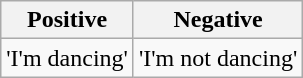<table class="wikitable">
<tr>
<th>Positive</th>
<th>Negative</th>
</tr>
<tr>
<td> 'I'm dancing'</td>
<td> 'I'm not dancing'</td>
</tr>
</table>
